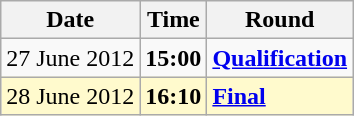<table class="wikitable">
<tr>
<th>Date</th>
<th>Time</th>
<th>Round</th>
</tr>
<tr>
<td>27 June 2012</td>
<td><strong>15:00</strong></td>
<td><strong><a href='#'>Qualification</a></strong></td>
</tr>
<tr style=background:lemonchiffon>
<td>28 June 2012</td>
<td><strong>16:10</strong></td>
<td><strong><a href='#'>Final</a></strong></td>
</tr>
</table>
